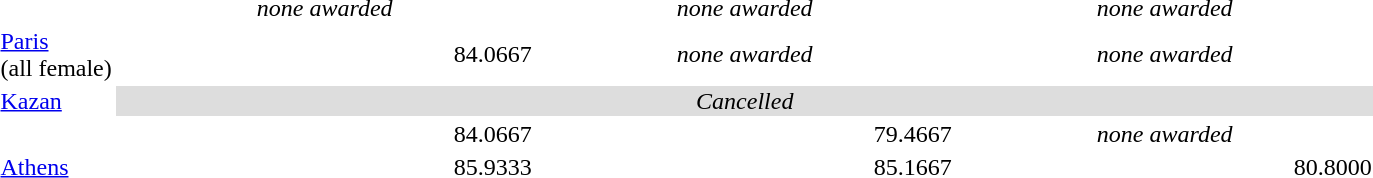<table>
<tr>
<td><br></td>
<td width=220 colspan="2" align=center><em>none awarded</em></td>
<td width=220 colspan="2" align=center><em>none awarded</em></td>
<td width=220 colspan="2" align=center><em>none awarded</em></td>
</tr>
<tr>
<td> <a href='#'>Paris</a><br>(all female)</td>
<td width=220></td>
<td>84.0667</td>
<td width=220 colspan="2" align=center><em>none awarded</em></td>
<td width=220 colspan="2" align=center><em>none awarded</em></td>
</tr>
<tr>
<td> <a href='#'>Kazan</a></td>
<td bgcolor="#DDDDDD" align=center colspan=6><em>Cancelled</em></td>
</tr>
<tr>
<td></td>
<td width=220></td>
<td>84.0667</td>
<td width=220></td>
<td>79.4667</td>
<td width=220 colspan="2" align=center><em>none awarded</em></td>
</tr>
<tr>
<td> <a href='#'>Athens</a></td>
<td width=220></td>
<td>85.9333</td>
<td width=220></td>
<td>85.1667</td>
<td width=220></td>
<td>80.8000</td>
</tr>
</table>
